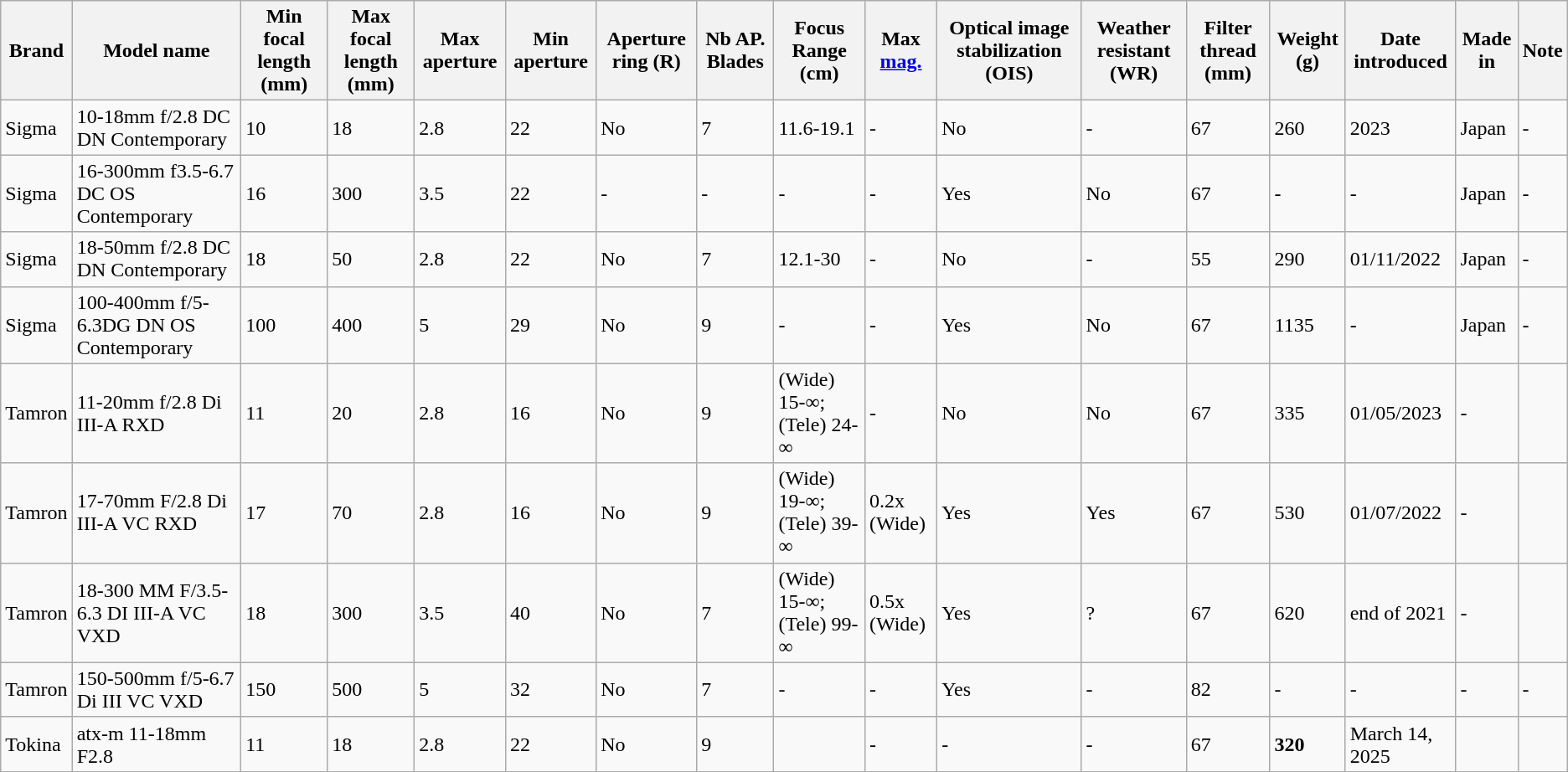<table class="wikitable sortable">
<tr>
<th>Brand</th>
<th>Model name</th>
<th>Min focal length (mm)</th>
<th>Max focal length (mm)</th>
<th>Max aperture</th>
<th>Min aperture</th>
<th>Aperture ring (R)</th>
<th>Nb AP. Blades</th>
<th>Focus Range (cm)</th>
<th>Max <a href='#'>mag.</a></th>
<th>Optical image stabilization (OIS)</th>
<th>Weather resistant (WR)</th>
<th>Filter thread (mm)</th>
<th>Weight (g)</th>
<th>Date introduced</th>
<th>Made in</th>
<th>Note</th>
</tr>
<tr>
<td>Sigma</td>
<td>10-18mm f/2.8 DC DN Contemporary</td>
<td>10</td>
<td>18</td>
<td>2.8</td>
<td>22</td>
<td>No</td>
<td>7</td>
<td>11.6-19.1</td>
<td>-</td>
<td>No</td>
<td>-</td>
<td>67</td>
<td>260</td>
<td>2023</td>
<td>Japan</td>
<td>-</td>
</tr>
<tr>
<td>Sigma</td>
<td>16-300mm f3.5-6.7 DC OS Contemporary</td>
<td>16</td>
<td>300</td>
<td>3.5</td>
<td>22</td>
<td>-</td>
<td>-</td>
<td>-</td>
<td>-</td>
<td>Yes</td>
<td>No</td>
<td>67</td>
<td>-</td>
<td>-</td>
<td>Japan</td>
<td>-</td>
</tr>
<tr>
<td>Sigma</td>
<td>18-50mm f/2.8 DC DN Contemporary</td>
<td>18</td>
<td>50</td>
<td>2.8</td>
<td>22</td>
<td>No</td>
<td>7</td>
<td>12.1-30</td>
<td>-</td>
<td>No</td>
<td>-</td>
<td>55</td>
<td>290</td>
<td>01/11/2022</td>
<td>Japan</td>
<td>-</td>
</tr>
<tr>
<td>Sigma</td>
<td>100-400mm f/5-6.3DG DN OS Contemporary</td>
<td>100</td>
<td>400</td>
<td>5</td>
<td>29</td>
<td>No</td>
<td>9</td>
<td>-</td>
<td>-</td>
<td>Yes</td>
<td>No</td>
<td>67</td>
<td>1135</td>
<td>-</td>
<td>Japan</td>
<td>-</td>
</tr>
<tr>
<td>Tamron</td>
<td>11-20mm f/2.8 Di III-A RXD</td>
<td>11</td>
<td>20</td>
<td>2.8</td>
<td>16</td>
<td>No</td>
<td>9</td>
<td>(Wide) 15-∞; (Tele) 24-∞</td>
<td>-</td>
<td>No</td>
<td>No</td>
<td>67</td>
<td>335</td>
<td>01/05/2023</td>
<td>-</td>
<td></td>
</tr>
<tr>
<td>Tamron</td>
<td>17-70mm F/2.8 Di III-A VC RXD</td>
<td>17</td>
<td>70</td>
<td>2.8</td>
<td>16</td>
<td>No</td>
<td>9</td>
<td>(Wide) 19-∞; (Tele) 39-∞</td>
<td>0.2x (Wide)</td>
<td>Yes</td>
<td>Yes</td>
<td>67</td>
<td>530</td>
<td>01/07/2022</td>
<td>-</td>
<td></td>
</tr>
<tr>
<td>Tamron</td>
<td>18-300 MM F/3.5-6.3 DI III-A VC VXD</td>
<td>18</td>
<td>300</td>
<td>3.5</td>
<td>40</td>
<td>No</td>
<td>7</td>
<td>(Wide) 15-∞; (Tele) 99-∞</td>
<td>0.5x (Wide)</td>
<td>Yes</td>
<td>?</td>
<td>67</td>
<td>620</td>
<td>end of 2021</td>
<td>-</td>
<td></td>
</tr>
<tr>
<td>Tamron</td>
<td>150-500mm f/5-6.7 Di III VC VXD</td>
<td>150</td>
<td>500</td>
<td>5</td>
<td>32</td>
<td>No</td>
<td>7</td>
<td>-</td>
<td>-</td>
<td>Yes</td>
<td>-</td>
<td>82</td>
<td>-</td>
<td>-</td>
<td>-</td>
<td>-</td>
</tr>
<tr>
<td>Tokina</td>
<td>atx-m 11-18mm F2.8</td>
<td>11</td>
<td>18</td>
<td>2.8</td>
<td>22</td>
<td>No</td>
<td>9</td>
<td></td>
<td>-</td>
<td>-</td>
<td>-</td>
<td>67</td>
<td><strong>320</strong></td>
<td>March 14, 2025</td>
<td></td>
<td></td>
</tr>
</table>
